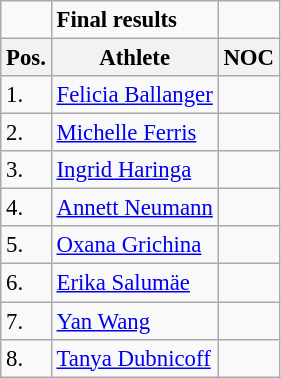<table class="wikitable" style="font-size:95%;">
<tr>
<td></td>
<td><strong>Final results</strong></td>
<td></td>
</tr>
<tr>
<th>Pos.</th>
<th>Athlete</th>
<th>NOC</th>
</tr>
<tr>
<td>1.</td>
<td><a href='#'>Felicia Ballanger</a></td>
<td></td>
</tr>
<tr>
<td>2.</td>
<td><a href='#'>Michelle Ferris</a></td>
<td></td>
</tr>
<tr>
<td>3.</td>
<td><a href='#'>Ingrid Haringa</a></td>
<td></td>
</tr>
<tr>
<td>4.</td>
<td><a href='#'>Annett Neumann</a></td>
<td></td>
</tr>
<tr>
<td>5.</td>
<td><a href='#'>Oxana Grichina</a></td>
<td></td>
</tr>
<tr>
<td>6.</td>
<td><a href='#'>Erika Salumäe</a></td>
<td></td>
</tr>
<tr>
<td>7.</td>
<td><a href='#'>Yan Wang</a></td>
<td></td>
</tr>
<tr>
<td>8.</td>
<td><a href='#'>Tanya Dubnicoff</a></td>
<td></td>
</tr>
</table>
